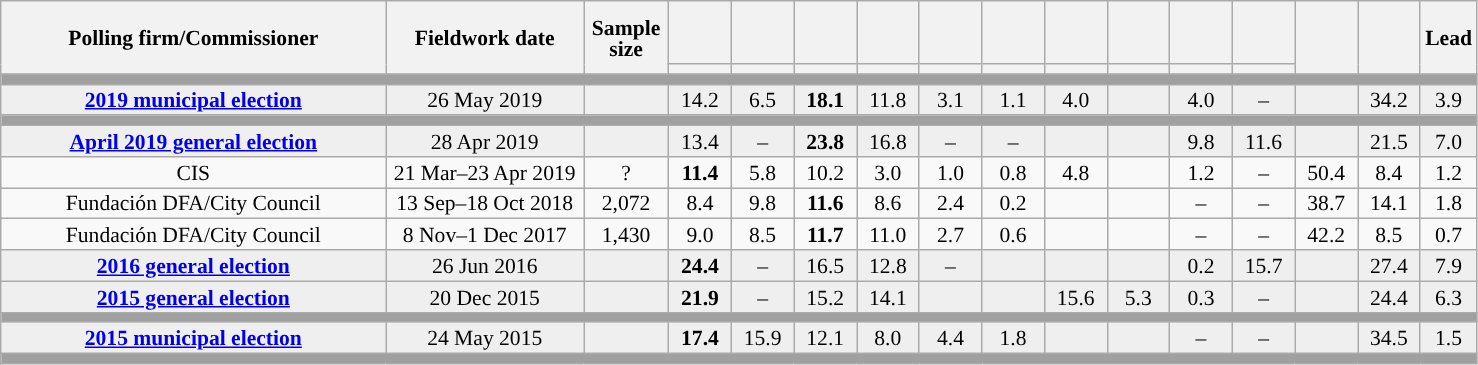<table class="wikitable collapsible collapsed" style="text-align:center; font-size:90%; line-height:14px;">
<tr style="height:42px;">
<th style="width:250px;" rowspan="2">Polling firm/Commissioner</th>
<th style="width:125px;" rowspan="2">Fieldwork date</th>
<th style="width:50px;" rowspan="2">Sample size</th>
<th style="width:35px;"></th>
<th style="width:35px;"></th>
<th style="width:35px;"></th>
<th style="width:35px;"></th>
<th style="width:35px;"></th>
<th style="width:35px;"></th>
<th style="width:35px;"></th>
<th style="width:35px;"></th>
<th style="width:35px;"></th>
<th style="width:35px;"></th>
<th style="width:35px;" rowspan="2"></th>
<th style="width:35px;" rowspan="2"></th>
<th style="width:30px;" rowspan="2">Lead</th>
</tr>
<tr>
<th style="color:inherit;background:"></th>
<th style="color:inherit;background:"></th>
<th style="color:inherit;background:"></th>
<th style="color:inherit;background:"></th>
<th style="color:inherit;background:"></th>
<th style="color:inherit;background:"></th>
<th style="color:inherit;background:"></th>
<th style="color:inherit;background:"></th>
<th style="color:inherit;background:"></th>
<th style="color:inherit;background:"></th>
</tr>
<tr>
<td colspan="16" style="background:#A0A0A0"></td>
</tr>
<tr style="background:#EFEFEF;">
<td><strong><a href='#'>2019 municipal election</a></strong></td>
<td>26 May 2019</td>
<td></td>
<td>14.2</td>
<td>6.5</td>
<td><strong>18.1</strong></td>
<td>11.8</td>
<td>3.1</td>
<td>1.1</td>
<td>4.0</td>
<td></td>
<td>4.0</td>
<td>–</td>
<td></td>
<td>34.2</td>
<td style="background:">3.9</td>
</tr>
<tr>
<td colspan="16" style="background:#A0A0A0"></td>
</tr>
<tr style="background:#EFEFEF;">
<td><strong><a href='#'>April 2019 general election</a></strong></td>
<td>28 Apr 2019</td>
<td></td>
<td>13.4</td>
<td>–</td>
<td><strong>23.8</strong></td>
<td>16.8</td>
<td>–</td>
<td>–</td>
<td></td>
<td></td>
<td>9.8</td>
<td>11.6</td>
<td></td>
<td>21.5</td>
<td style="background:">7.0</td>
</tr>
<tr>
<td>CIS</td>
<td>21 Mar–23 Apr 2019</td>
<td>?</td>
<td><strong>11.4</strong></td>
<td>5.8</td>
<td>10.2</td>
<td>3.0</td>
<td>1.0</td>
<td>0.8</td>
<td>4.8</td>
<td></td>
<td>1.2</td>
<td>–</td>
<td>50.4</td>
<td>8.4</td>
<td style="background:">1.2</td>
</tr>
<tr>
<td>Fundación DFA/City Council</td>
<td>13 Sep–18 Oct 2018</td>
<td>2,072</td>
<td>8.4</td>
<td>9.8</td>
<td><strong>11.6</strong></td>
<td>8.6</td>
<td>2.4</td>
<td>0.2</td>
<td></td>
<td></td>
<td>–</td>
<td>–</td>
<td>38.7</td>
<td>14.1</td>
<td style="background:">1.8</td>
</tr>
<tr>
<td>Fundación DFA/City Council</td>
<td>8 Nov–1 Dec 2017</td>
<td>1,430</td>
<td>9.0</td>
<td>8.5</td>
<td><strong>11.7</strong></td>
<td>11.0</td>
<td>2.7</td>
<td>0.6</td>
<td></td>
<td></td>
<td>–</td>
<td>–</td>
<td>42.2</td>
<td>8.5</td>
<td style="background:">0.7</td>
</tr>
<tr style="background:#EFEFEF;">
<td><strong><a href='#'>2016 general election</a></strong></td>
<td>26 Jun 2016</td>
<td></td>
<td><strong>24.4</strong></td>
<td>–</td>
<td>16.5</td>
<td>12.8</td>
<td>–</td>
<td></td>
<td></td>
<td></td>
<td>0.2</td>
<td>15.7</td>
<td></td>
<td>27.4</td>
<td style="background:">7.9</td>
</tr>
<tr style="background:#EFEFEF;">
<td><strong><a href='#'>2015 general election</a></strong></td>
<td>20 Dec 2015</td>
<td></td>
<td><strong>21.9</strong></td>
<td>–</td>
<td>15.2</td>
<td>14.1</td>
<td></td>
<td></td>
<td>15.6</td>
<td>5.3</td>
<td>0.3</td>
<td>–</td>
<td></td>
<td>24.4</td>
<td style="background:">6.3</td>
</tr>
<tr>
<td colspan="16" style="background:#A0A0A0"></td>
</tr>
<tr style="background:#EFEFEF;">
<td><strong><a href='#'>2015 municipal election</a></strong></td>
<td>24 May 2015</td>
<td></td>
<td><strong>17.4</strong></td>
<td>15.9</td>
<td>12.1</td>
<td>8.0</td>
<td>4.4</td>
<td>1.8</td>
<td></td>
<td></td>
<td>–</td>
<td>–</td>
<td></td>
<td>34.5</td>
<td style="background:">1.5</td>
</tr>
<tr>
<td colspan="16" style="background:#A0A0A0"></td>
</tr>
</table>
